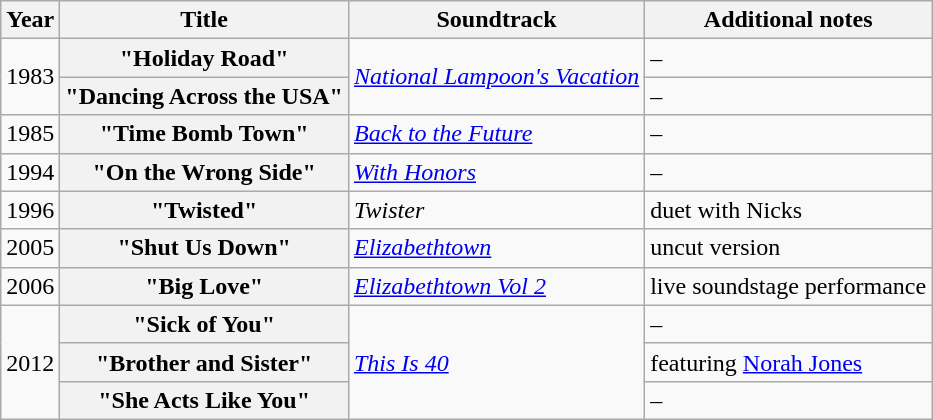<table class="wikitable plainrowheaders">
<tr>
<th scope="col">Year</th>
<th scope="col">Title</th>
<th scope="col">Soundtrack</th>
<th scope="col">Additional notes</th>
</tr>
<tr>
<td rowspan="2">1983</td>
<th scope="row">"Holiday Road"</th>
<td rowspan="2"><em><a href='#'>National Lampoon's Vacation</a></em></td>
<td>–</td>
</tr>
<tr>
<th scope="row">"Dancing Across the USA"</th>
<td>–</td>
</tr>
<tr>
<td>1985</td>
<th scope="row">"Time Bomb Town"</th>
<td><em><a href='#'>Back to the Future</a></em></td>
<td>–</td>
</tr>
<tr>
<td>1994</td>
<th scope="row">"On the Wrong Side"</th>
<td><em><a href='#'>With Honors</a></em></td>
<td>–</td>
</tr>
<tr>
<td>1996</td>
<th scope="row">"Twisted"</th>
<td><em>Twister</em></td>
<td>duet with Nicks</td>
</tr>
<tr>
<td>2005</td>
<th scope="row">"Shut Us Down"</th>
<td><em><a href='#'>Elizabethtown</a></em></td>
<td>uncut version</td>
</tr>
<tr>
<td>2006</td>
<th scope="row">"Big Love"</th>
<td><em><a href='#'>Elizabethtown Vol 2</a></em></td>
<td>live soundstage performance</td>
</tr>
<tr>
<td rowspan="3">2012</td>
<th scope="row">"Sick of You"</th>
<td rowspan="3"><em><a href='#'>This Is 40</a></em></td>
<td>–</td>
</tr>
<tr>
<th scope="row">"Brother and Sister"</th>
<td>featuring <a href='#'>Norah Jones</a></td>
</tr>
<tr>
<th scope="row">"She Acts Like You"</th>
<td>–</td>
</tr>
</table>
